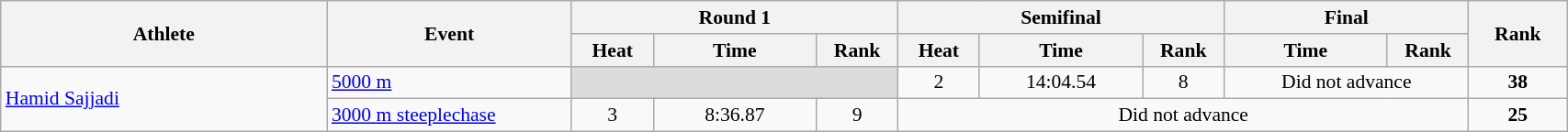<table class="wikitable" width="90%" style="text-align:center; font-size:90%">
<tr>
<th rowspan="2" width="20%">Athlete</th>
<th rowspan="2" width="15%">Event</th>
<th colspan="3" width="20%">Round 1</th>
<th colspan="3" width="20%">Semifinal</th>
<th colspan="2" width="15%">Final</th>
<th rowspan="2" width="6%">Rank</th>
</tr>
<tr>
<th width="5%">Heat</th>
<th width="10%">Time</th>
<th>Rank</th>
<th width="5%">Heat</th>
<th width="10%">Time</th>
<th>Rank</th>
<th width="10%">Time</th>
<th>Rank</th>
</tr>
<tr>
<td rowspan=2 align="left"><a href='#'>Hamid Sajjadi</a></td>
<td align="left"><a href='#'>5000 m</a></td>
<td colspan=3 bgcolor=#DCDCDC></td>
<td>2</td>
<td>14:04.54</td>
<td>8</td>
<td colspan=2 align=center>Did not advance</td>
<td><strong>38</strong></td>
</tr>
<tr>
<td align="left"><a href='#'>3000 m steeplechase</a></td>
<td>3</td>
<td>8:36.87</td>
<td>9</td>
<td colspan=5 align=center>Did not advance</td>
<td><strong>25</strong></td>
</tr>
</table>
